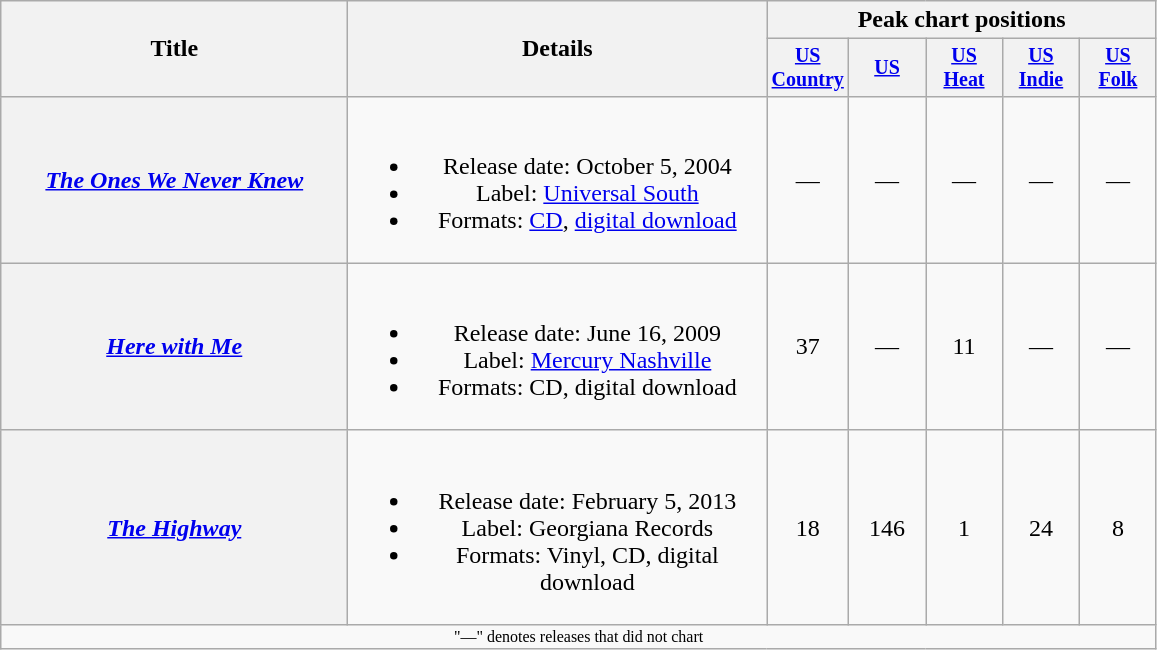<table class="wikitable plainrowheaders" style="text-align:center;">
<tr>
<th rowspan="2" style="width:14em;">Title</th>
<th rowspan="2" style="width:17em;">Details</th>
<th colspan="5">Peak chart positions</th>
</tr>
<tr style="font-size:smaller;">
<th style="width:45px;"><a href='#'>US Country</a><br></th>
<th style="width:45px;"><a href='#'>US</a></th>
<th style="width:45px;"><a href='#'>US<br>Heat</a><br></th>
<th style="width:45px;"><a href='#'>US<br>Indie</a></th>
<th style="width:45px;"><a href='#'>US<br>Folk</a></th>
</tr>
<tr>
<th scope="row"><em><a href='#'>The Ones We Never Knew</a></em></th>
<td><br><ul><li>Release date: October 5, 2004</li><li>Label: <a href='#'>Universal South</a></li><li>Formats: <a href='#'>CD</a>, <a href='#'>digital download</a></li></ul></td>
<td>—</td>
<td>—</td>
<td>—</td>
<td>—</td>
<td>—</td>
</tr>
<tr>
<th scope="row"><em><a href='#'>Here with Me</a></em></th>
<td><br><ul><li>Release date: June 16, 2009</li><li>Label: <a href='#'>Mercury Nashville</a></li><li>Formats: CD, digital download</li></ul></td>
<td>37</td>
<td>—</td>
<td>11</td>
<td>—</td>
<td>—</td>
</tr>
<tr>
<th scope="row"><em><a href='#'>The Highway</a></em></th>
<td><br><ul><li>Release date: February 5, 2013</li><li>Label: Georgiana Records</li><li>Formats: Vinyl, CD, digital download</li></ul></td>
<td>18</td>
<td>146</td>
<td>1</td>
<td>24</td>
<td>8</td>
</tr>
<tr>
<td colspan="10" style="font-size:8pt">"—" denotes releases that did not chart</td>
</tr>
</table>
